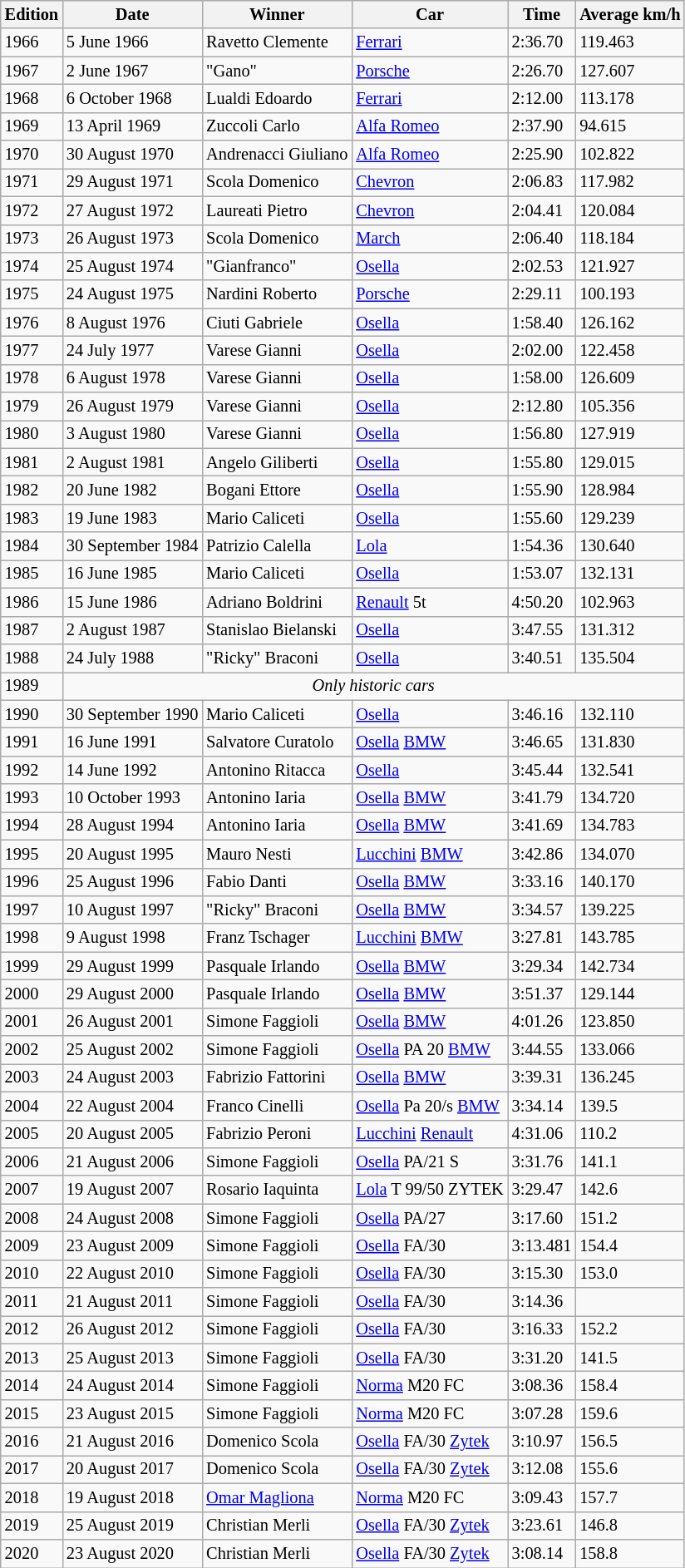<table class="wikitable" style="font-size: 85%">
<tr>
<th>Edition</th>
<th>Date</th>
<th>Winner</th>
<th>Car</th>
<th>Time</th>
<th>Average km/h</th>
</tr>
<tr>
<td>1966</td>
<td>5 June 1966</td>
<td> Ravetto Clemente</td>
<td><a href='#'>Ferrari</a></td>
<td>2:36.70</td>
<td>119.463</td>
</tr>
<tr>
<td>1967</td>
<td>2 June 1967</td>
<td> "Gano"</td>
<td><a href='#'>Porsche</a></td>
<td>2:26.70</td>
<td>127.607</td>
</tr>
<tr>
<td>1968</td>
<td>6 October 1968</td>
<td> Lualdi Edoardo</td>
<td><a href='#'>Ferrari</a></td>
<td>2:12.00</td>
<td>113.178</td>
</tr>
<tr>
<td>1969</td>
<td>13 April 1969</td>
<td> Zuccoli Carlo</td>
<td><a href='#'>Alfa Romeo</a></td>
<td>2:37.90</td>
<td>94.615</td>
</tr>
<tr>
<td>1970</td>
<td>30 August 1970</td>
<td> Andrenacci Giuliano</td>
<td><a href='#'>Alfa Romeo</a></td>
<td>2:25.90</td>
<td>102.822</td>
</tr>
<tr>
<td>1971</td>
<td>29 August 1971</td>
<td> Scola Domenico</td>
<td><a href='#'>Chevron</a></td>
<td>2:06.83</td>
<td>117.982</td>
</tr>
<tr>
<td>1972</td>
<td>27 August 1972</td>
<td> Laureati Pietro</td>
<td><a href='#'>Chevron</a></td>
<td>2:04.41</td>
<td>120.084</td>
</tr>
<tr>
<td>1973</td>
<td>26 August 1973</td>
<td> Scola Domenico</td>
<td><a href='#'>March</a></td>
<td>2:06.40</td>
<td>118.184</td>
</tr>
<tr>
<td>1974</td>
<td>25 August 1974</td>
<td> "Gianfranco"</td>
<td><a href='#'>Osella</a></td>
<td>2:02.53</td>
<td>121.927</td>
</tr>
<tr>
<td>1975</td>
<td>24 August 1975</td>
<td> Nardini Roberto</td>
<td><a href='#'>Porsche</a></td>
<td>2:29.11</td>
<td>100.193</td>
</tr>
<tr>
<td>1976</td>
<td>8 August 1976</td>
<td> Ciuti Gabriele</td>
<td><a href='#'>Osella</a></td>
<td>1:58.40</td>
<td>126.162</td>
</tr>
<tr>
<td>1977</td>
<td>24 July 1977</td>
<td> Varese Gianni</td>
<td><a href='#'>Osella</a></td>
<td>2:02.00</td>
<td>122.458</td>
</tr>
<tr>
<td>1978</td>
<td>6 August 1978</td>
<td> Varese Gianni</td>
<td><a href='#'>Osella</a></td>
<td>1:58.00</td>
<td>126.609</td>
</tr>
<tr>
<td>1979</td>
<td>26 August 1979</td>
<td> Varese Gianni</td>
<td><a href='#'>Osella</a></td>
<td>2:12.80</td>
<td>105.356</td>
</tr>
<tr>
<td>1980</td>
<td>3 August 1980</td>
<td> Varese Gianni</td>
<td><a href='#'>Osella</a></td>
<td>1:56.80</td>
<td>127.919</td>
</tr>
<tr>
<td>1981</td>
<td>2 August 1981</td>
<td> Angelo Giliberti</td>
<td><a href='#'>Osella</a></td>
<td>1:55.80</td>
<td>129.015</td>
</tr>
<tr>
<td>1982</td>
<td>20 June 1982</td>
<td> Bogani Ettore</td>
<td><a href='#'>Osella</a></td>
<td>1:55.90</td>
<td>128.984</td>
</tr>
<tr>
<td>1983</td>
<td>19 June 1983</td>
<td> Mario Caliceti</td>
<td><a href='#'>Osella</a></td>
<td>1:55.60</td>
<td>129.239</td>
</tr>
<tr>
<td>1984</td>
<td>30 September 1984</td>
<td> Patrizio Calella</td>
<td><a href='#'>Lola</a></td>
<td>1:54.36</td>
<td>130.640</td>
</tr>
<tr>
<td>1985</td>
<td>16 June 1985</td>
<td> Mario Caliceti</td>
<td><a href='#'>Osella</a></td>
<td>1:53.07</td>
<td>132.131</td>
</tr>
<tr>
<td>1986</td>
<td>15 June 1986</td>
<td> Adriano Boldrini</td>
<td><a href='#'>Renault</a> 5t</td>
<td>4:50.20</td>
<td>102.963</td>
</tr>
<tr>
<td>1987</td>
<td>2 August 1987</td>
<td> Stanislao Bielanski</td>
<td><a href='#'>Osella</a></td>
<td>3:47.55</td>
<td>131.312</td>
</tr>
<tr>
<td>1988</td>
<td>24 July 1988</td>
<td> "Ricky" Braconi</td>
<td><a href='#'>Osella</a></td>
<td>3:40.51</td>
<td>135.504</td>
</tr>
<tr>
<td>1989</td>
<td colspan="5" style="text-align:center;"><em>Only historic cars</em></td>
</tr>
<tr>
<td>1990</td>
<td>30 September 1990</td>
<td> Mario Caliceti</td>
<td><a href='#'>Osella</a></td>
<td>3:46.16</td>
<td>132.110</td>
</tr>
<tr>
<td>1991</td>
<td>16 June 1991</td>
<td> Salvatore Curatolo</td>
<td><a href='#'>Osella</a> <a href='#'>BMW</a></td>
<td>3:46.65</td>
<td>131.830</td>
</tr>
<tr>
<td>1992</td>
<td>14 June 1992</td>
<td> Antonino Ritacca</td>
<td><a href='#'>Osella</a></td>
<td>3:45.44</td>
<td>132.541</td>
</tr>
<tr>
<td>1993</td>
<td>10 October 1993</td>
<td> Antonino Iaria</td>
<td><a href='#'>Osella</a> <a href='#'>BMW</a></td>
<td>3:41.79</td>
<td>134.720</td>
</tr>
<tr>
<td>1994</td>
<td>28 August 1994</td>
<td> Antonino Iaria</td>
<td><a href='#'>Osella</a> <a href='#'>BMW</a></td>
<td>3:41.69</td>
<td>134.783</td>
</tr>
<tr>
<td>1995</td>
<td>20 August 1995</td>
<td> Mauro Nesti</td>
<td><a href='#'>Lucchini</a> <a href='#'>BMW</a></td>
<td>3:42.86</td>
<td>134.070</td>
</tr>
<tr>
<td>1996</td>
<td>25 August 1996</td>
<td> Fabio Danti</td>
<td><a href='#'>Osella</a> <a href='#'>BMW</a></td>
<td>3:33.16</td>
<td>140.170</td>
</tr>
<tr>
<td>1997</td>
<td>10 August 1997</td>
<td> "Ricky" Braconi</td>
<td><a href='#'>Osella</a> <a href='#'>BMW</a></td>
<td>3:34.57</td>
<td>139.225</td>
</tr>
<tr>
<td>1998</td>
<td>9 August 1998</td>
<td> Franz Tschager</td>
<td><a href='#'>Lucchini</a> <a href='#'>BMW</a></td>
<td>3:27.81</td>
<td>143.785</td>
</tr>
<tr>
<td>1999</td>
<td>29 August 1999</td>
<td> Pasquale Irlando</td>
<td><a href='#'>Osella</a> <a href='#'>BMW</a></td>
<td>3:29.34</td>
<td>142.734</td>
</tr>
<tr>
<td>2000</td>
<td>29 August 2000</td>
<td> Pasquale Irlando</td>
<td><a href='#'>Osella</a> <a href='#'>BMW</a></td>
<td>3:51.37</td>
<td>129.144</td>
</tr>
<tr>
<td>2001</td>
<td>26 August 2001</td>
<td> Simone Faggioli</td>
<td><a href='#'>Osella</a> <a href='#'>BMW</a></td>
<td>4:01.26</td>
<td>123.850</td>
</tr>
<tr>
<td>2002</td>
<td>25 August 2002</td>
<td> Simone Faggioli</td>
<td><a href='#'>Osella</a> PA 20 <a href='#'>BMW</a></td>
<td>3:44.55</td>
<td>133.066</td>
</tr>
<tr>
<td>2003</td>
<td>24 August 2003</td>
<td> Fabrizio Fattorini</td>
<td><a href='#'>Osella</a> <a href='#'>BMW</a></td>
<td>3:39.31</td>
<td>136.245</td>
</tr>
<tr>
<td>2004</td>
<td>22 August 2004</td>
<td> Franco Cinelli</td>
<td><a href='#'>Osella</a> Pa 20/s <a href='#'>BMW</a></td>
<td>3:34.14</td>
<td>139.5</td>
</tr>
<tr>
<td>2005</td>
<td>20 August 2005</td>
<td> Fabrizio Peroni</td>
<td><a href='#'>Lucchini</a> <a href='#'>Renault</a></td>
<td>4:31.06</td>
<td>110.2</td>
</tr>
<tr>
<td>2006</td>
<td>21 August 2006</td>
<td> Simone Faggioli</td>
<td><a href='#'>Osella</a> PA/21 S</td>
<td>3:31.76</td>
<td>141.1</td>
</tr>
<tr>
<td>2007</td>
<td>19 August 2007</td>
<td> Rosario Iaquinta</td>
<td><a href='#'>Lola</a> T 99/50 ZYTEK</td>
<td>3:29.47</td>
<td>142.6</td>
</tr>
<tr>
<td>2008</td>
<td>24 August 2008</td>
<td> Simone Faggioli</td>
<td><a href='#'>Osella</a> PA/27</td>
<td>3:17.60</td>
<td>151.2</td>
</tr>
<tr>
<td>2009</td>
<td>23 August 2009</td>
<td> Simone Faggioli</td>
<td><a href='#'>Osella</a> FA/30</td>
<td>3:13.481</td>
<td>154.4</td>
</tr>
<tr>
<td>2010</td>
<td>22 August 2010</td>
<td> Simone Faggioli</td>
<td><a href='#'>Osella</a> FA/30</td>
<td>3:15.30</td>
<td>153.0</td>
</tr>
<tr>
<td>2011</td>
<td>21 August 2011</td>
<td> Simone Faggioli</td>
<td><a href='#'>Osella</a> FA/30</td>
<td>3:14.36</td>
<td></td>
</tr>
<tr>
<td>2012</td>
<td>26 August 2012</td>
<td> Simone Faggioli</td>
<td><a href='#'>Osella</a> FA/30</td>
<td>3:16.33</td>
<td>152.2</td>
</tr>
<tr>
<td>2013</td>
<td>25 August 2013</td>
<td> Simone Faggioli</td>
<td><a href='#'>Osella</a> FA/30</td>
<td>3:31.20</td>
<td>141.5</td>
</tr>
<tr>
<td>2014</td>
<td>24 August 2014</td>
<td> Simone Faggioli</td>
<td><a href='#'>Norma</a> M20 FC</td>
<td>3:08.36</td>
<td>158.4</td>
</tr>
<tr>
<td>2015</td>
<td>23 August 2015</td>
<td> Simone Faggioli</td>
<td><a href='#'>Norma</a> M20 FC</td>
<td>3:07.28</td>
<td>159.6</td>
</tr>
<tr>
<td>2016</td>
<td>21 August 2016</td>
<td> Domenico Scola</td>
<td><a href='#'>Osella</a> FA/30 <a href='#'>Zytek</a></td>
<td>3:10.97</td>
<td>156.5</td>
</tr>
<tr>
<td>2017</td>
<td>20 August 2017</td>
<td> Domenico Scola</td>
<td><a href='#'>Osella</a> FA/30 <a href='#'>Zytek</a></td>
<td>3:12.08</td>
<td>155.6</td>
</tr>
<tr>
<td>2018</td>
<td>19 August 2018</td>
<td> <a href='#'>Omar Magliona</a></td>
<td><a href='#'>Norma</a> M20 FC</td>
<td>3:09.43</td>
<td>157.7</td>
</tr>
<tr>
<td>2019</td>
<td>25 August 2019</td>
<td> Christian Merli</td>
<td><a href='#'>Osella</a> FA/30 <a href='#'>Zytek</a></td>
<td>3:23.61</td>
<td>146.8</td>
</tr>
<tr>
<td>2020</td>
<td>23 August 2020</td>
<td> Christian Merli</td>
<td><a href='#'>Osella</a> FA/30 <a href='#'>Zytek</a></td>
<td>3:08.14</td>
<td>158.8</td>
</tr>
</table>
